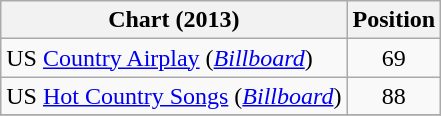<table class="wikitable sortable">
<tr>
<th scope="col">Chart (2013)</th>
<th scope="col">Position</th>
</tr>
<tr>
<td>US <a href='#'>Country Airplay</a> (<em><a href='#'>Billboard</a></em>)</td>
<td align="center">69</td>
</tr>
<tr>
<td>US <a href='#'>Hot Country Songs</a> (<em><a href='#'>Billboard</a></em>)</td>
<td align="center">88</td>
</tr>
<tr>
</tr>
</table>
